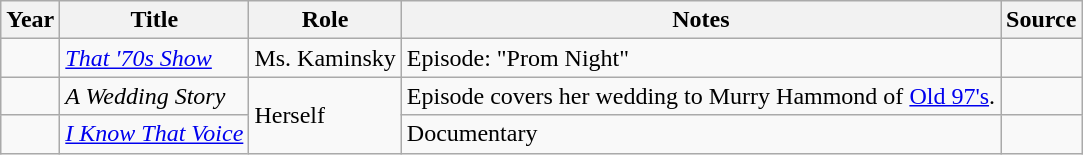<table class="wikitable sortable">
<tr>
<th scope="col">Year</th>
<th scope="col">Title</th>
<th scope="col">Role</th>
<th scope="col" class="unsortable">Notes</th>
<th scope="col" class="unsortable">Source</th>
</tr>
<tr>
<td></td>
<td><em><a href='#'>That '70s Show</a></em></td>
<td>Ms. Kaminsky</td>
<td>Episode: "Prom Night"</td>
<td></td>
</tr>
<tr>
<td></td>
<td><em>A Wedding Story</em></td>
<td rowspan="2">Herself</td>
<td>Episode covers her wedding to Murry Hammond of <a href='#'>Old 97's</a>.</td>
<td></td>
</tr>
<tr>
<td></td>
<td><em><a href='#'>I Know That Voice</a></em></td>
<td>Documentary</td>
<td></td>
</tr>
</table>
